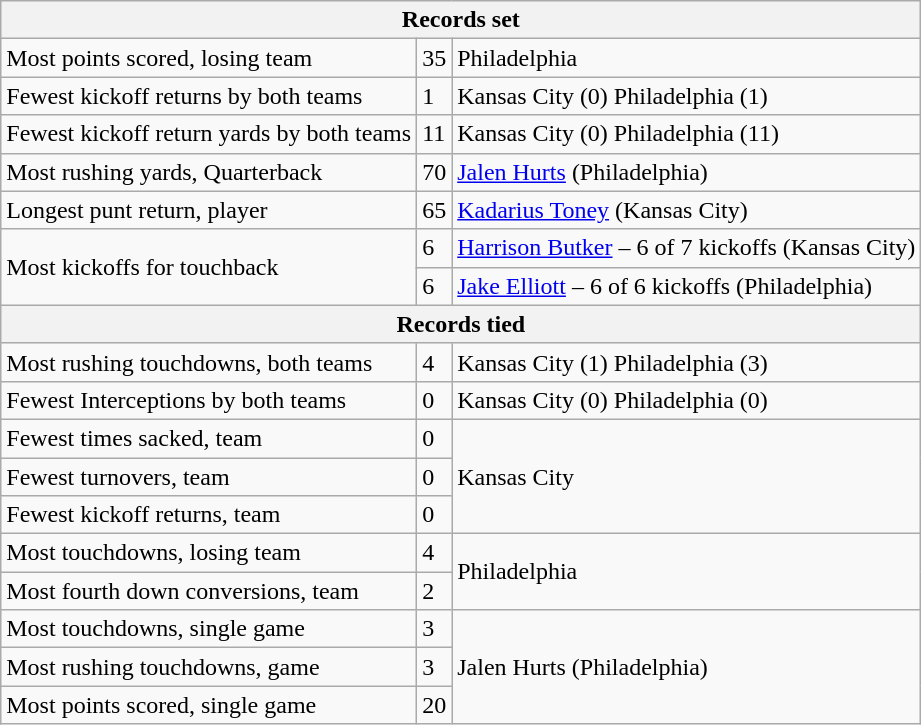<table class="wikitable">
<tr>
<th colspan=3>Records set<br></th>
</tr>
<tr>
<td>Most points scored, losing team</td>
<td>35</td>
<td>Philadelphia</td>
</tr>
<tr>
<td>Fewest kickoff returns by both teams</td>
<td>1</td>
<td>Kansas City (0) Philadelphia (1)</td>
</tr>
<tr>
<td>Fewest kickoff return yards by both teams</td>
<td>11</td>
<td>Kansas City (0) Philadelphia (11)</td>
</tr>
<tr>
<td>Most rushing yards, Quarterback</td>
<td>70</td>
<td><a href='#'>Jalen Hurts</a> (Philadelphia)</td>
</tr>
<tr>
<td>Longest punt return, player</td>
<td>65</td>
<td><a href='#'>Kadarius Toney</a> (Kansas City)</td>
</tr>
<tr>
<td rowspan=2>Most kickoffs for touchback</td>
<td>6</td>
<td><a href='#'>Harrison Butker</a> – 6 of 7 kickoffs (Kansas City)</td>
</tr>
<tr>
<td>6</td>
<td><a href='#'>Jake Elliott</a> – 6 of 6 kickoffs (Philadelphia)</td>
</tr>
<tr>
<th colspan=3>Records tied</th>
</tr>
<tr>
<td>Most rushing touchdowns, both teams</td>
<td>4</td>
<td>Kansas City (1) Philadelphia (3)</td>
</tr>
<tr>
<td>Fewest Interceptions by both teams</td>
<td>0</td>
<td>Kansas City (0) Philadelphia (0)</td>
</tr>
<tr>
<td>Fewest times sacked, team</td>
<td>0</td>
<td rowspan=3>Kansas City</td>
</tr>
<tr>
<td>Fewest turnovers, team</td>
<td>0</td>
</tr>
<tr>
<td>Fewest kickoff returns, team</td>
<td>0</td>
</tr>
<tr>
<td>Most touchdowns, losing team</td>
<td>4</td>
<td rowspan=2>Philadelphia</td>
</tr>
<tr>
<td>Most fourth down conversions, team</td>
<td>2</td>
</tr>
<tr>
<td>Most touchdowns, single game</td>
<td>3</td>
<td rowspan=4>Jalen Hurts (Philadelphia)</td>
</tr>
<tr>
<td>Most rushing touchdowns, game</td>
<td>3</td>
</tr>
<tr>
<td>Most points scored, single game</td>
<td>20</td>
</tr>
</table>
